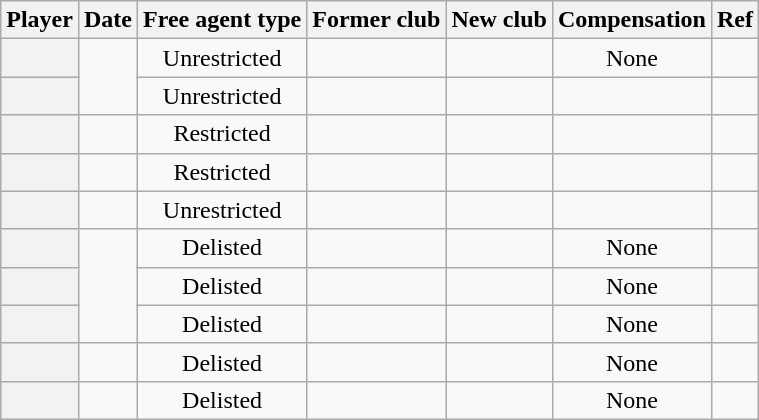<table class="wikitable plainrowheaders sortable" style="text-align:center">
<tr>
<th scope="col">Player</th>
<th scope="col">Date</th>
<th scope="col">Free agent type</th>
<th scope="col">Former club</th>
<th scope="col">New club</th>
<th scope="col">Compensation</th>
<th scope="col" class="unsortable">Ref</th>
</tr>
<tr>
<th scope="row"></th>
<td rowspan=2></td>
<td>Unrestricted</td>
<td></td>
<td></td>
<td>None </td>
<td></td>
</tr>
<tr>
<th scope="row"></th>
<td>Unrestricted</td>
<td></td>
<td></td>
<td></td>
<td></td>
</tr>
<tr>
<th scope="row"></th>
<td></td>
<td>Restricted</td>
<td></td>
<td></td>
<td></td>
<td></td>
</tr>
<tr>
<th scope="row"></th>
<td></td>
<td>Restricted</td>
<td></td>
<td></td>
<td></td>
<td></td>
</tr>
<tr>
<th scope="row"></th>
<td></td>
<td>Unrestricted</td>
<td></td>
<td></td>
<td></td>
<td></td>
</tr>
<tr>
<th scope="row"></th>
<td rowspan=3></td>
<td>Delisted</td>
<td></td>
<td></td>
<td>None</td>
<td></td>
</tr>
<tr>
<th scope="row"></th>
<td>Delisted</td>
<td></td>
<td></td>
<td>None</td>
<td></td>
</tr>
<tr>
<th scope="row"></th>
<td>Delisted</td>
<td></td>
<td></td>
<td>None</td>
<td></td>
</tr>
<tr>
<th scope="row"></th>
<td></td>
<td>Delisted</td>
<td></td>
<td></td>
<td>None</td>
<td></td>
</tr>
<tr>
<th scope="row"></th>
<td></td>
<td>Delisted</td>
<td></td>
<td></td>
<td>None</td>
<td></td>
</tr>
</table>
